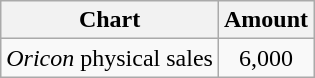<table class="wikitable">
<tr>
<th>Chart</th>
<th>Amount</th>
</tr>
<tr>
<td><em>Oricon</em> physical sales</td>
<td align="center">6,000</td>
</tr>
</table>
